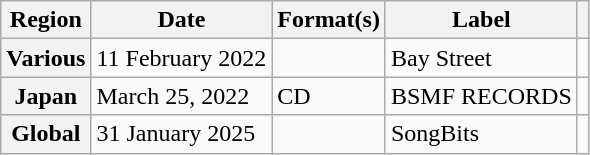<table class="wikitable plainrowheaders">
<tr>
<th scope="col">Region</th>
<th scope="col">Date</th>
<th scope="col">Format(s)</th>
<th scope="col">Label</th>
<th scope="col"></th>
</tr>
<tr>
<th scope="row">Various</th>
<td>11 February 2022</td>
<td></td>
<td>Bay Street</td>
<td align="center"></td>
</tr>
<tr>
<th scope="row">Japan</th>
<td>March 25, 2022</td>
<td>CD</td>
<td>BSMF RECORDS</td>
<td style="text-align:center;"></td>
</tr>
<tr>
<th scope="row">Global</th>
<td>31 January 2025</td>
<td></td>
<td>SongBits</td>
<td align="center"></td>
</tr>
</table>
